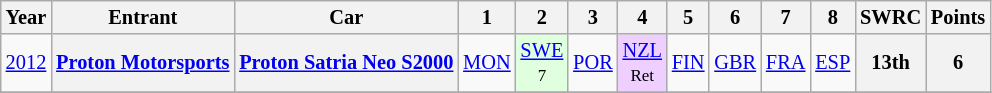<table class="wikitable" border="1" style="text-align:center; font-size:85%;">
<tr>
<th>Year</th>
<th>Entrant</th>
<th>Car</th>
<th>1</th>
<th>2</th>
<th>3</th>
<th>4</th>
<th>5</th>
<th>6</th>
<th>7</th>
<th>8</th>
<th>SWRC</th>
<th>Points</th>
</tr>
<tr>
<td><a href='#'>2012</a></td>
<th nowrap><a href='#'>Proton Motorsports</a></th>
<th nowrap><a href='#'>Proton Satria Neo S2000</a></th>
<td><a href='#'>MON</a></td>
<td style="background:#DFFFDF;"><a href='#'>SWE</a><br><small>7</small></td>
<td><a href='#'>POR</a></td>
<td style="background:#EFCFFF;"><a href='#'>NZL</a><br><small>Ret</small></td>
<td><a href='#'>FIN</a></td>
<td><a href='#'>GBR</a></td>
<td><a href='#'>FRA</a></td>
<td><a href='#'>ESP</a></td>
<th>13th</th>
<th>6</th>
</tr>
<tr>
</tr>
</table>
